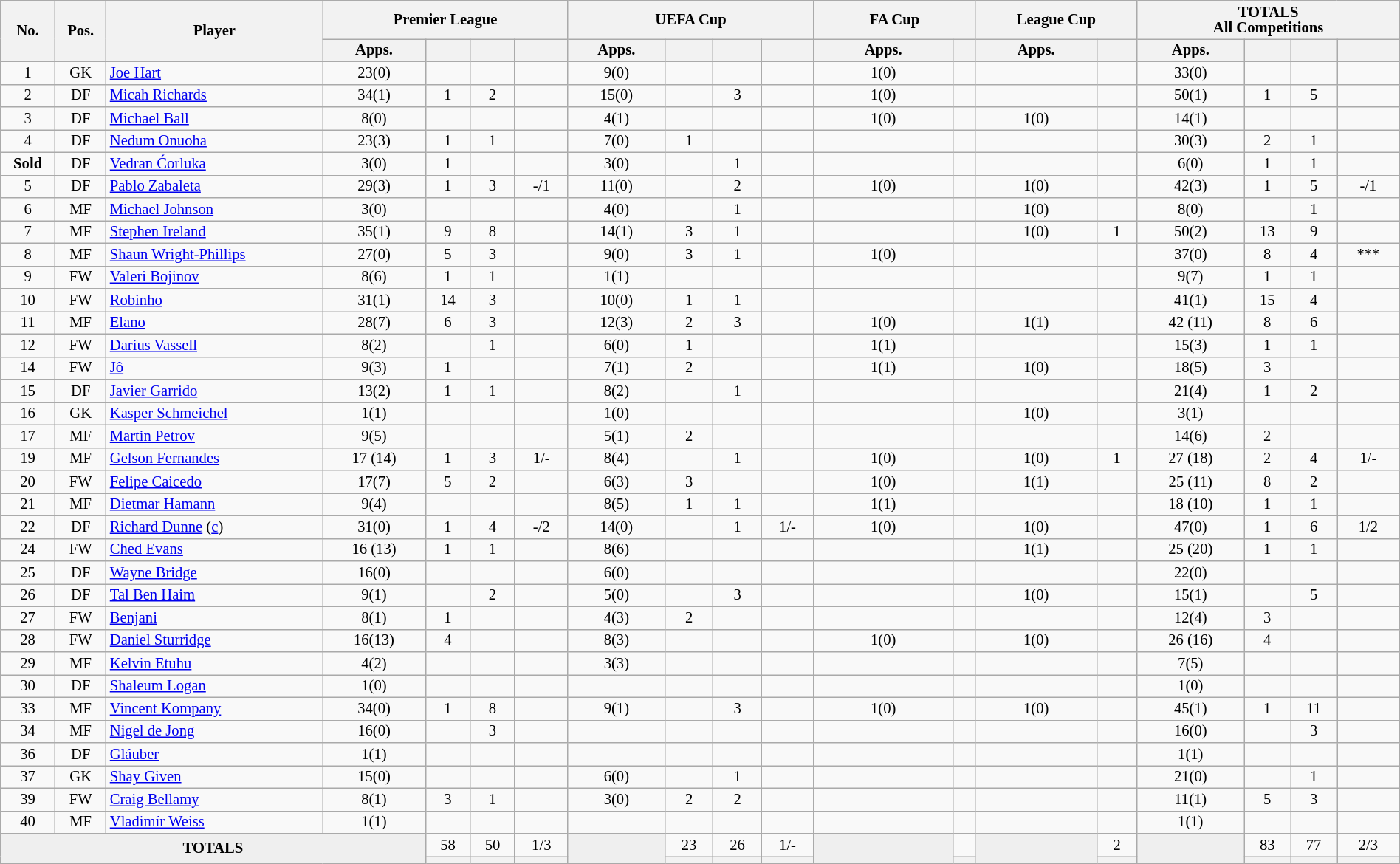<table class="wikitable sortable alternance"  style="font-size:86%; text-align:center; line-height:14px; width:100%;">
<tr>
<th rowspan="2">No.</th>
<th rowspan="2">Pos.</th>
<th rowspan="2">Player</th>
<th colspan="4" style="width:140px;">Premier League</th>
<th colspan="4" style="width:140px;">UEFA Cup</th>
<th colspan="2" style="width:90px;">FA Cup</th>
<th colspan="2" style="width:90px;">League Cup</th>
<th colspan="4" style="width:150px;">TOTALS<br>All Competitions</th>
</tr>
<tr>
<th>Apps.</th>
<th></th>
<th></th>
<th></th>
<th>Apps.</th>
<th></th>
<th></th>
<th></th>
<th>Apps.</th>
<th></th>
<th>Apps.</th>
<th></th>
<th>Apps.</th>
<th></th>
<th></th>
<th></th>
</tr>
<tr>
<td>1</td>
<td>GK</td>
<td align="left"> <a href='#'>Joe Hart</a></td>
<td>23(0)</td>
<td></td>
<td></td>
<td></td>
<td>9(0)</td>
<td></td>
<td></td>
<td></td>
<td>1(0)</td>
<td></td>
<td></td>
<td></td>
<td>33(0)</td>
<td></td>
<td></td>
<td></td>
</tr>
<tr>
<td>2</td>
<td>DF</td>
<td align="left"> <a href='#'>Micah Richards</a></td>
<td>34(1)</td>
<td>1</td>
<td>2</td>
<td></td>
<td>15(0)</td>
<td></td>
<td>3</td>
<td></td>
<td>1(0)</td>
<td></td>
<td></td>
<td></td>
<td>50(1)</td>
<td>1</td>
<td>5</td>
<td></td>
</tr>
<tr>
<td>3</td>
<td>DF</td>
<td align="left"> <a href='#'>Michael Ball</a></td>
<td>8(0)</td>
<td></td>
<td></td>
<td></td>
<td>4(1)</td>
<td></td>
<td></td>
<td></td>
<td>1(0)</td>
<td></td>
<td>1(0)</td>
<td></td>
<td>14(1)</td>
<td></td>
<td></td>
<td></td>
</tr>
<tr>
<td>4</td>
<td>DF</td>
<td align="left"> <a href='#'>Nedum Onuoha</a></td>
<td>23(3)</td>
<td>1</td>
<td>1</td>
<td></td>
<td>7(0)</td>
<td>1</td>
<td></td>
<td></td>
<td></td>
<td></td>
<td></td>
<td></td>
<td>30(3)</td>
<td>2</td>
<td>1</td>
<td></td>
</tr>
<tr>
<td><strong>Sold</strong></td>
<td>DF</td>
<td align="left"> <a href='#'>Vedran Ćorluka</a></td>
<td>3(0)</td>
<td>1</td>
<td></td>
<td></td>
<td>3(0)</td>
<td></td>
<td>1</td>
<td></td>
<td></td>
<td></td>
<td></td>
<td></td>
<td>6(0)</td>
<td>1</td>
<td>1</td>
<td></td>
</tr>
<tr>
<td>5</td>
<td>DF</td>
<td align="left"> <a href='#'>Pablo Zabaleta</a></td>
<td>29(3)</td>
<td>1</td>
<td>3</td>
<td>-/1</td>
<td>11(0)</td>
<td></td>
<td>2</td>
<td></td>
<td>1(0)</td>
<td></td>
<td>1(0)</td>
<td></td>
<td>42(3)</td>
<td>1</td>
<td>5</td>
<td>-/1</td>
</tr>
<tr>
<td>6</td>
<td>MF</td>
<td align="left"> <a href='#'>Michael Johnson</a></td>
<td>3(0)</td>
<td></td>
<td></td>
<td></td>
<td>4(0)</td>
<td></td>
<td>1</td>
<td></td>
<td></td>
<td></td>
<td>1(0)</td>
<td></td>
<td>8(0)</td>
<td></td>
<td>1</td>
<td></td>
</tr>
<tr>
<td>7</td>
<td>MF</td>
<td align="left"> <a href='#'>Stephen Ireland</a></td>
<td>35(1)</td>
<td>9</td>
<td>8</td>
<td></td>
<td>14(1)</td>
<td>3</td>
<td>1</td>
<td></td>
<td></td>
<td></td>
<td>1(0)</td>
<td>1</td>
<td>50(2)</td>
<td>13</td>
<td>9</td>
<td></td>
</tr>
<tr>
<td>8</td>
<td>MF</td>
<td align="left"> <a href='#'>Shaun Wright-Phillips</a></td>
<td>27(0)</td>
<td>5</td>
<td>3</td>
<td></td>
<td>9(0)</td>
<td>3</td>
<td>1</td>
<td></td>
<td>1(0)</td>
<td></td>
<td></td>
<td></td>
<td>37(0)</td>
<td>8</td>
<td>4</td>
<td>***</td>
</tr>
<tr>
<td>9</td>
<td>FW</td>
<td align="left"> <a href='#'>Valeri Bojinov</a></td>
<td>8(6)</td>
<td>1</td>
<td>1</td>
<td></td>
<td>1(1)</td>
<td></td>
<td></td>
<td></td>
<td></td>
<td></td>
<td></td>
<td></td>
<td>9(7)</td>
<td>1</td>
<td>1</td>
<td></td>
</tr>
<tr>
<td>10</td>
<td>FW</td>
<td align="left"> <a href='#'>Robinho</a></td>
<td>31(1)</td>
<td>14</td>
<td>3</td>
<td></td>
<td>10(0)</td>
<td>1</td>
<td>1</td>
<td></td>
<td></td>
<td></td>
<td></td>
<td></td>
<td>41(1)</td>
<td>15</td>
<td>4</td>
<td></td>
</tr>
<tr>
<td>11</td>
<td>MF</td>
<td align="left"> <a href='#'>Elano</a></td>
<td>28(7)</td>
<td>6</td>
<td>3</td>
<td></td>
<td>12(3)</td>
<td>2</td>
<td>3</td>
<td></td>
<td>1(0)</td>
<td></td>
<td>1(1)</td>
<td></td>
<td>42 (11)</td>
<td>8</td>
<td>6</td>
<td></td>
</tr>
<tr>
<td>12</td>
<td>FW</td>
<td align="left"> <a href='#'>Darius Vassell</a></td>
<td>8(2)</td>
<td></td>
<td>1</td>
<td></td>
<td>6(0)</td>
<td>1</td>
<td></td>
<td></td>
<td>1(1)</td>
<td></td>
<td></td>
<td></td>
<td>15(3)</td>
<td>1</td>
<td>1</td>
<td></td>
</tr>
<tr>
<td>14</td>
<td>FW</td>
<td align="left"> <a href='#'>Jô</a></td>
<td>9(3)</td>
<td>1</td>
<td></td>
<td></td>
<td>7(1)</td>
<td>2</td>
<td></td>
<td></td>
<td>1(1)</td>
<td></td>
<td>1(0)</td>
<td></td>
<td>18(5)</td>
<td>3</td>
<td></td>
<td></td>
</tr>
<tr>
<td>15</td>
<td>DF</td>
<td align="left"> <a href='#'>Javier Garrido</a></td>
<td>13(2)</td>
<td>1</td>
<td>1</td>
<td></td>
<td>8(2)</td>
<td></td>
<td>1</td>
<td></td>
<td></td>
<td></td>
<td></td>
<td></td>
<td>21(4)</td>
<td>1</td>
<td>2</td>
<td></td>
</tr>
<tr>
<td>16</td>
<td>GK</td>
<td align="left"> <a href='#'>Kasper Schmeichel</a></td>
<td>1(1)</td>
<td></td>
<td></td>
<td></td>
<td>1(0)</td>
<td></td>
<td></td>
<td></td>
<td></td>
<td></td>
<td>1(0)</td>
<td></td>
<td>3(1)</td>
<td></td>
<td></td>
<td></td>
</tr>
<tr>
<td>17</td>
<td>MF</td>
<td align="left"> <a href='#'>Martin Petrov</a></td>
<td>9(5)</td>
<td></td>
<td></td>
<td></td>
<td>5(1)</td>
<td>2</td>
<td></td>
<td></td>
<td></td>
<td></td>
<td></td>
<td></td>
<td>14(6)</td>
<td>2</td>
<td></td>
<td></td>
</tr>
<tr>
<td>19</td>
<td>MF</td>
<td align="left"> <a href='#'>Gelson Fernandes</a></td>
<td>17 (14)</td>
<td>1</td>
<td>3</td>
<td>1/-</td>
<td>8(4)</td>
<td></td>
<td>1</td>
<td></td>
<td>1(0)</td>
<td></td>
<td>1(0)</td>
<td>1</td>
<td>27 (18)</td>
<td>2</td>
<td>4</td>
<td>1/-</td>
</tr>
<tr>
<td>20</td>
<td>FW</td>
<td align="left"> <a href='#'>Felipe Caicedo</a></td>
<td>17(7)</td>
<td>5</td>
<td>2</td>
<td></td>
<td>6(3)</td>
<td>3</td>
<td></td>
<td></td>
<td>1(0)</td>
<td></td>
<td>1(1)</td>
<td></td>
<td>25 (11)</td>
<td>8</td>
<td>2</td>
<td></td>
</tr>
<tr>
<td>21</td>
<td>MF</td>
<td align="left"> <a href='#'>Dietmar Hamann</a></td>
<td>9(4)</td>
<td></td>
<td></td>
<td></td>
<td>8(5)</td>
<td>1</td>
<td>1</td>
<td></td>
<td>1(1)</td>
<td></td>
<td></td>
<td></td>
<td>18 (10)</td>
<td>1</td>
<td>1</td>
<td></td>
</tr>
<tr>
<td>22</td>
<td>DF</td>
<td align="left"> <a href='#'>Richard Dunne</a> (<a href='#'>c</a>)</td>
<td>31(0)</td>
<td>1</td>
<td>4</td>
<td>-/2</td>
<td>14(0)</td>
<td></td>
<td>1</td>
<td>1/-</td>
<td>1(0)</td>
<td></td>
<td>1(0)</td>
<td></td>
<td>47(0)</td>
<td>1</td>
<td>6</td>
<td>1/2</td>
</tr>
<tr>
<td>24</td>
<td>FW</td>
<td align="left"> <a href='#'>Ched Evans</a></td>
<td>16 (13)</td>
<td>1</td>
<td>1</td>
<td></td>
<td>8(6)</td>
<td></td>
<td></td>
<td></td>
<td></td>
<td></td>
<td>1(1)</td>
<td></td>
<td>25 (20)</td>
<td>1</td>
<td>1</td>
<td></td>
</tr>
<tr>
<td>25</td>
<td>DF</td>
<td align="left"> <a href='#'>Wayne Bridge</a></td>
<td>16(0)</td>
<td></td>
<td></td>
<td></td>
<td>6(0)</td>
<td></td>
<td></td>
<td></td>
<td></td>
<td></td>
<td></td>
<td></td>
<td>22(0)</td>
<td></td>
<td></td>
<td></td>
</tr>
<tr>
<td>26</td>
<td>DF</td>
<td align="left"> <a href='#'>Tal Ben Haim</a></td>
<td>9(1)</td>
<td></td>
<td>2</td>
<td></td>
<td>5(0)</td>
<td></td>
<td>3</td>
<td></td>
<td></td>
<td></td>
<td>1(0)</td>
<td></td>
<td>15(1)</td>
<td></td>
<td>5</td>
<td></td>
</tr>
<tr>
<td>27</td>
<td>FW</td>
<td align="left"> <a href='#'>Benjani</a></td>
<td>8(1)</td>
<td>1</td>
<td></td>
<td></td>
<td>4(3)</td>
<td>2</td>
<td></td>
<td></td>
<td></td>
<td></td>
<td></td>
<td></td>
<td>12(4)</td>
<td>3</td>
<td></td>
<td></td>
</tr>
<tr>
<td>28</td>
<td>FW</td>
<td align="left"> <a href='#'>Daniel Sturridge</a></td>
<td>16(13)</td>
<td>4</td>
<td></td>
<td></td>
<td>8(3)</td>
<td></td>
<td></td>
<td></td>
<td>1(0)</td>
<td></td>
<td>1(0)</td>
<td></td>
<td>26 (16)</td>
<td>4</td>
<td></td>
<td></td>
</tr>
<tr>
<td>29</td>
<td>MF</td>
<td align="left"> <a href='#'>Kelvin Etuhu</a></td>
<td>4(2)</td>
<td></td>
<td></td>
<td></td>
<td>3(3)</td>
<td></td>
<td></td>
<td></td>
<td></td>
<td></td>
<td></td>
<td></td>
<td>7(5)</td>
<td></td>
<td></td>
<td></td>
</tr>
<tr>
<td>30</td>
<td>DF</td>
<td align="left"> <a href='#'>Shaleum Logan</a></td>
<td>1(0)</td>
<td></td>
<td></td>
<td></td>
<td></td>
<td></td>
<td></td>
<td></td>
<td></td>
<td></td>
<td></td>
<td></td>
<td>1(0)</td>
<td></td>
<td></td>
<td></td>
</tr>
<tr>
<td>33</td>
<td>MF</td>
<td align="left"> <a href='#'>Vincent Kompany</a></td>
<td>34(0)</td>
<td>1</td>
<td>8</td>
<td></td>
<td>9(1)</td>
<td></td>
<td>3</td>
<td></td>
<td>1(0)</td>
<td></td>
<td>1(0)</td>
<td></td>
<td>45(1)</td>
<td>1</td>
<td>11</td>
<td></td>
</tr>
<tr>
<td>34</td>
<td>MF</td>
<td align="left"> <a href='#'>Nigel de Jong</a></td>
<td>16(0)</td>
<td></td>
<td>3</td>
<td></td>
<td></td>
<td></td>
<td></td>
<td></td>
<td></td>
<td></td>
<td></td>
<td></td>
<td>16(0)</td>
<td></td>
<td>3</td>
<td></td>
</tr>
<tr>
<td>36</td>
<td>DF</td>
<td align="left"> <a href='#'>Gláuber</a></td>
<td>1(1)</td>
<td></td>
<td></td>
<td></td>
<td></td>
<td></td>
<td></td>
<td></td>
<td></td>
<td></td>
<td></td>
<td></td>
<td>1(1)</td>
<td></td>
<td></td>
<td></td>
</tr>
<tr>
<td>37</td>
<td>GK</td>
<td align="left"> <a href='#'>Shay Given</a></td>
<td>15(0)</td>
<td></td>
<td></td>
<td></td>
<td>6(0)</td>
<td></td>
<td>1</td>
<td></td>
<td></td>
<td></td>
<td></td>
<td></td>
<td>21(0)</td>
<td></td>
<td>1</td>
<td></td>
</tr>
<tr>
<td>39</td>
<td>FW</td>
<td align="left"> <a href='#'>Craig Bellamy</a></td>
<td>8(1)</td>
<td>3</td>
<td>1</td>
<td></td>
<td>3(0)</td>
<td>2</td>
<td>2</td>
<td></td>
<td></td>
<td></td>
<td></td>
<td></td>
<td>11(1)</td>
<td>5</td>
<td>3</td>
<td></td>
</tr>
<tr>
<td>40</td>
<td>MF</td>
<td align="left"> <a href='#'>Vladimír Weiss</a></td>
<td>1(1)</td>
<td></td>
<td></td>
<td></td>
<td></td>
<td></td>
<td></td>
<td></td>
<td></td>
<td></td>
<td></td>
<td></td>
<td>1(1)</td>
<td></td>
<td></td>
<td></td>
</tr>
<tr>
<td ! colspan="4" rowspan="2" style="background: #efefef; text-align: center;"><strong>TOTALS</strong></td>
<td>58</td>
<td>50</td>
<td>1/3</td>
<td ! rowspan="2" style="background: #efefef; text-align: center;"></td>
<td>23</td>
<td>26</td>
<td>1/-</td>
<td ! rowspan="2" style="background: #efefef; text-align: center;"></td>
<td></td>
<td ! rowspan="2" style="background: #efefef; text-align: center;"></td>
<td>2</td>
<td ! rowspan="2" style="background: #efefef; text-align: center;"></td>
<td>83</td>
<td>77</td>
<td>2/3</td>
</tr>
<tr>
<th></th>
<th></th>
<th></th>
<th></th>
<th></th>
<th></th>
<th></th>
<th></th>
<th></th>
<th></th>
<th></th>
</tr>
</table>
